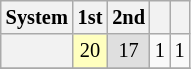<table class="wikitable" style="font-size:85%; text-align:center;">
<tr>
<th>System</th>
<th>1st</th>
<th>2nd</th>
<th></th>
<th></th>
</tr>
<tr>
<th></th>
<td style="background:#ffffbf;">20</td>
<td style="background:#dfdfdf;">17</td>
<td>1</td>
<td>1</td>
</tr>
<tr>
</tr>
</table>
